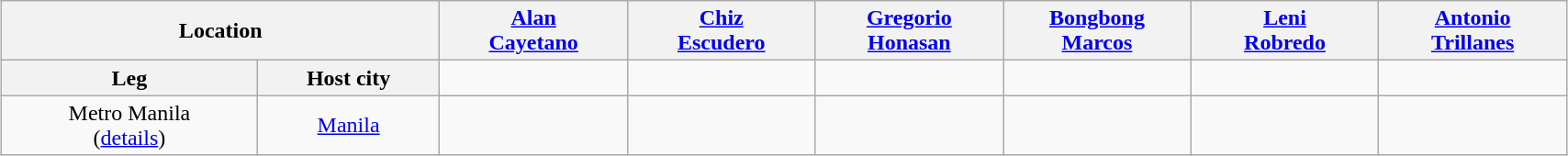<table class="wikitable"  width=90% style="margin-left: auto; margin-right: auto; text-align:center;">
<tr>
<th width=28% colspan=2>Location</th>
<th width=12%><a href='#'>Alan<br>Cayetano</a></th>
<th width=12%><a href='#'>Chiz<br>Escudero</a></th>
<th width=12%><a href='#'>Gregorio<br>Honasan</a></th>
<th width=12%><a href='#'>Bongbong<br>Marcos</a></th>
<th width=12%><a href='#'>Leni<br>Robredo</a></th>
<th width=12%><a href='#'>Antonio<br>Trillanes</a></th>
</tr>
<tr align=center>
<th>Leg</th>
<th>Host city</th>
<td></td>
<td></td>
<td></td>
<td></td>
<td></td>
<td></td>
</tr>
<tr>
<td>Metro Manila<br>(<a href='#'>details</a>)</td>
<td><a href='#'>Manila</a></td>
<td></td>
<td></td>
<td></td>
<td></td>
<td></td>
<td></td>
</tr>
</table>
